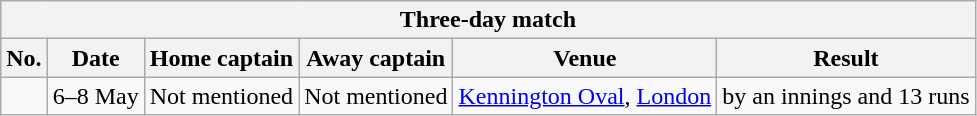<table class="wikitable">
<tr>
<th colspan="9">Three-day match</th>
</tr>
<tr>
<th>No.</th>
<th>Date</th>
<th>Home captain</th>
<th>Away captain</th>
<th>Venue</th>
<th>Result</th>
</tr>
<tr>
<td></td>
<td>6–8 May</td>
<td>Not mentioned</td>
<td>Not mentioned</td>
<td><a href='#'>Kennington Oval</a>, <a href='#'>London</a></td>
<td> by an innings and 13 runs</td>
</tr>
</table>
